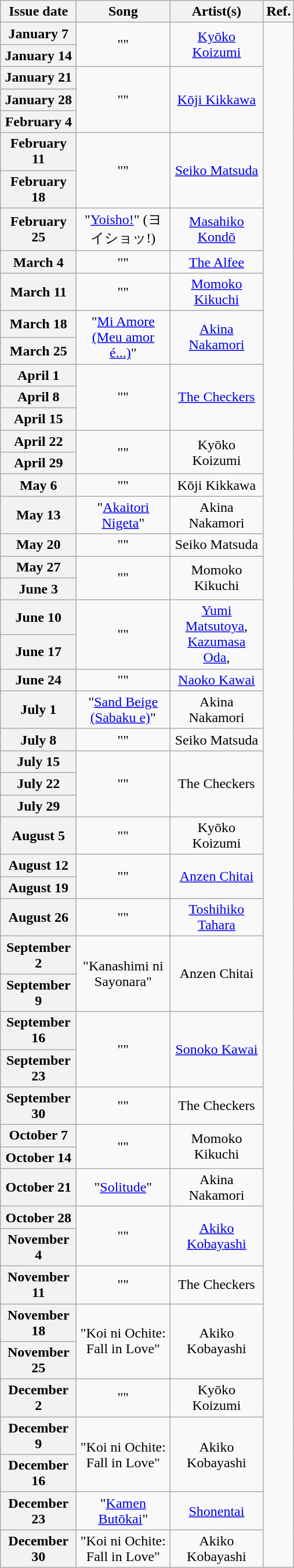<table class="wikitable plainrowheaders" style="text-align: center">
<tr>
<th width="80">Issue date</th>
<th width="100">Song</th>
<th width="100">Artist(s)</th>
<th width="20">Ref.</th>
</tr>
<tr>
<th scope="row">January 7</th>
<td rowspan="2">""</td>
<td rowspan="2"><a href='#'>Kyōko Koizumi</a></td>
<td rowspan="53"></td>
</tr>
<tr>
<th scope="row">January 14</th>
</tr>
<tr>
<th scope="row">January 21</th>
<td rowspan="3">""</td>
<td rowspan="3"><a href='#'>Kōji Kikkawa</a></td>
</tr>
<tr>
<th scope="row">January 28</th>
</tr>
<tr>
<th scope="row">February 4</th>
</tr>
<tr>
<th scope="row">February 11</th>
<td rowspan="2">""</td>
<td rowspan="2"><a href='#'>Seiko Matsuda</a></td>
</tr>
<tr>
<th scope="row">February 18</th>
</tr>
<tr>
<th scope="row">February 25</th>
<td rowspan="1">"<a href='#'>Yoisho!</a>" (ヨイショッ!)</td>
<td rowspan="1"><a href='#'>Masahiko Kondō</a></td>
</tr>
<tr>
<th scope="row">March 4</th>
<td rowspan="1">""</td>
<td rowspan="1"><a href='#'>The Alfee</a></td>
</tr>
<tr>
<th scope="row">March 11</th>
<td rowspan="1">""</td>
<td rowspan="1"><a href='#'>Momoko Kikuchi</a></td>
</tr>
<tr>
<th scope="row">March 18</th>
<td rowspan="2">"<a href='#'>Mi Amore (Meu amor é...)</a>"</td>
<td rowspan="2"><a href='#'>Akina Nakamori</a></td>
</tr>
<tr>
<th scope="row">March 25</th>
</tr>
<tr>
<th scope="row">April 1</th>
<td rowspan="3">""</td>
<td rowspan="3"><a href='#'>The Checkers</a></td>
</tr>
<tr>
<th scope="row">April 8</th>
</tr>
<tr>
<th scope="row">April 15</th>
</tr>
<tr>
<th scope="row">April 22</th>
<td rowspan="2">""</td>
<td rowspan="2">Kyōko Koizumi</td>
</tr>
<tr>
<th scope="row">April 29</th>
</tr>
<tr>
<th scope="row">May 6</th>
<td rowspan="1">""</td>
<td rowspan="1">Kōji Kikkawa</td>
</tr>
<tr>
<th scope="row">May 13</th>
<td rowspan="1">"<a href='#'>Akaitori Nigeta</a>"</td>
<td rowspan="1">Akina Nakamori</td>
</tr>
<tr>
<th scope="row">May 20</th>
<td rowspan="1">""</td>
<td rowspan="1">Seiko Matsuda</td>
</tr>
<tr>
<th scope="row">May 27</th>
<td rowspan="2">""</td>
<td rowspan="2">Momoko Kikuchi</td>
</tr>
<tr>
<th scope="row">June 3</th>
</tr>
<tr>
<th scope="row">June 10</th>
<td rowspan="2">""</td>
<td rowspan="2"><a href='#'>Yumi Matsutoya</a>, <a href='#'>Kazumasa Oda</a>, </td>
</tr>
<tr>
<th scope="row">June 17</th>
</tr>
<tr>
<th scope="row">June 24</th>
<td rowspan="1">""</td>
<td rowspan="1"><a href='#'>Naoko Kawai</a></td>
</tr>
<tr>
<th scope="row">July 1</th>
<td rowspan="1">"<a href='#'>Sand Beige (Sabaku e)</a>"</td>
<td rowspan="1">Akina Nakamori</td>
</tr>
<tr>
<th scope="row">July 8</th>
<td rowspan="1">""</td>
<td rowspan="1">Seiko Matsuda</td>
</tr>
<tr>
<th scope="row">July 15</th>
<td rowspan="3">""</td>
<td rowspan="3">The Checkers</td>
</tr>
<tr>
<th scope="row">July 22</th>
</tr>
<tr>
<th scope="row">July 29</th>
</tr>
<tr>
<th scope="row">August 5</th>
<td rowspan="1">""</td>
<td rowspan="1">Kyōko Koizumi</td>
</tr>
<tr>
<th scope="row">August 12</th>
<td rowspan="2">""</td>
<td rowspan="2"><a href='#'>Anzen Chitai</a></td>
</tr>
<tr>
<th scope="row">August 19</th>
</tr>
<tr>
<th scope="row">August 26</th>
<td rowspan="1">""</td>
<td rowspan="1"><a href='#'>Toshihiko Tahara</a></td>
</tr>
<tr>
<th scope="row">September 2</th>
<td rowspan="2">"Kanashimi ni Sayonara"</td>
<td rowspan="2">Anzen Chitai</td>
</tr>
<tr>
<th scope="row">September 9</th>
</tr>
<tr>
<th scope="row">September 16</th>
<td rowspan="2">""</td>
<td rowspan="2"><a href='#'>Sonoko Kawai</a></td>
</tr>
<tr>
<th scope="row">September 23</th>
</tr>
<tr>
<th scope="row">September 30</th>
<td rowspan="1">""</td>
<td rowspan="1">The Checkers</td>
</tr>
<tr>
<th scope="row">October 7</th>
<td rowspan="2">""</td>
<td rowspan="2">Momoko Kikuchi</td>
</tr>
<tr>
<th scope="row">October 14</th>
</tr>
<tr>
<th scope="row">October 21</th>
<td rowspan="1">"<a href='#'>Solitude</a>"</td>
<td rowspan="1">Akina Nakamori</td>
</tr>
<tr>
<th scope="row">October 28</th>
<td rowspan="2">""</td>
<td rowspan="2"><a href='#'>Akiko Kobayashi</a></td>
</tr>
<tr>
<th scope="row">November 4</th>
</tr>
<tr>
<th scope="row">November 11</th>
<td rowspan="1">""</td>
<td rowspan="1">The Checkers</td>
</tr>
<tr>
<th scope="row">November 18</th>
<td rowspan="2">"Koi ni Ochite: Fall in Love"</td>
<td rowspan="2">Akiko Kobayashi</td>
</tr>
<tr>
<th scope="row">November 25</th>
</tr>
<tr>
<th scope="row">December 2</th>
<td rowspan="1">""</td>
<td rowspan="1">Kyōko Koizumi</td>
</tr>
<tr>
<th scope="row">December 9</th>
<td rowspan="2">"Koi ni Ochite: Fall in Love"</td>
<td rowspan="2">Akiko Kobayashi</td>
</tr>
<tr>
<th scope="row">December 16</th>
</tr>
<tr>
<th scope="row">December 23</th>
<td rowspan="1">"<a href='#'>Kamen Butōkai</a>"</td>
<td rowspan="1"><a href='#'>Shonentai</a></td>
</tr>
<tr>
<th scope="row">December 30</th>
<td rowspan="1">"Koi ni Ochite: Fall in Love"</td>
<td rowspan="1">Akiko Kobayashi</td>
</tr>
</table>
